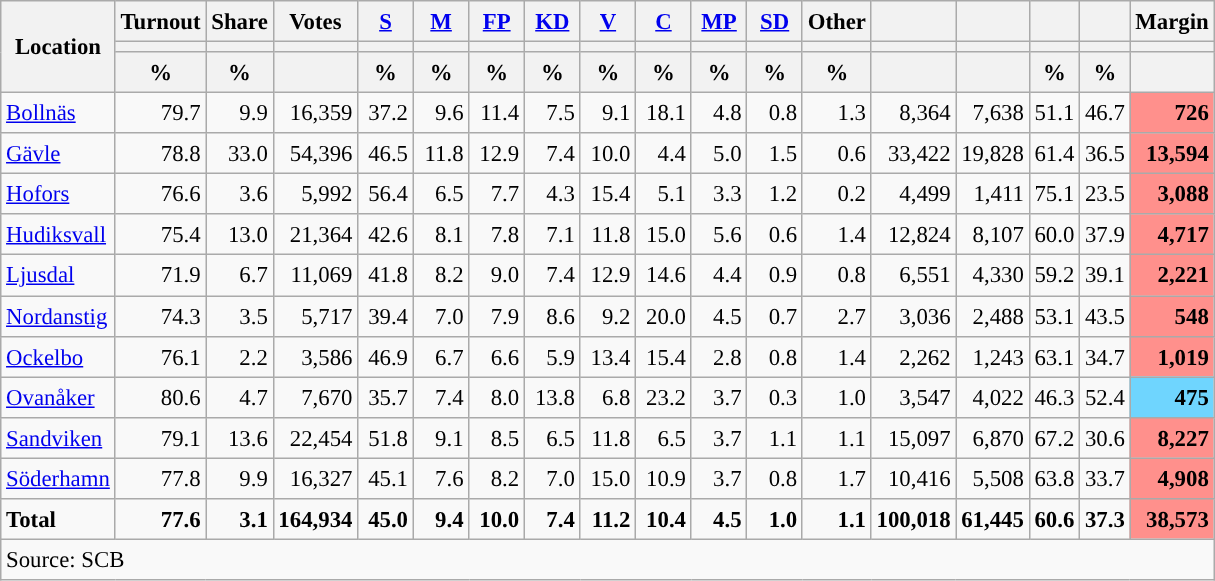<table class="wikitable sortable" style="text-align:right; font-size:95%; line-height:20px;">
<tr>
<th rowspan="3">Location</th>
<th>Turnout</th>
<th>Share</th>
<th>Votes</th>
<th width="30px" class="unsortable"><a href='#'>S</a></th>
<th width="30px" class="unsortable"><a href='#'>M</a></th>
<th width="30px" class="unsortable"><a href='#'>FP</a></th>
<th width="30px" class="unsortable"><a href='#'>KD</a></th>
<th width="30px" class="unsortable"><a href='#'>V</a></th>
<th width="30px" class="unsortable"><a href='#'>C</a></th>
<th width="30px" class="unsortable"><a href='#'>MP</a></th>
<th width="30px" class="unsortable"><a href='#'>SD</a></th>
<th width="30px" class="unsortable">Other</th>
<th></th>
<th></th>
<th></th>
<th></th>
<th>Margin</th>
</tr>
<tr>
<th></th>
<th></th>
<th></th>
<th style="background:"></th>
<th style="background:"></th>
<th style="background:"></th>
<th style="background:"></th>
<th style="background:"></th>
<th style="background:"></th>
<th style="background:"></th>
<th style="background:"></th>
<th style="background:"></th>
<th style="background:"></th>
<th style="background:"></th>
<th style="background:"></th>
<th style="background:"></th>
<th></th>
</tr>
<tr>
<th data-sort-type="number">%</th>
<th data-sort-type="number">%</th>
<th></th>
<th data-sort-type="number">%</th>
<th data-sort-type="number">%</th>
<th data-sort-type="number">%</th>
<th data-sort-type="number">%</th>
<th data-sort-type="number">%</th>
<th data-sort-type="number">%</th>
<th data-sort-type="number">%</th>
<th data-sort-type="number">%</th>
<th data-sort-type="number">%</th>
<th data-sort-type="number"></th>
<th data-sort-type="number"></th>
<th data-sort-type="number">%</th>
<th data-sort-type="number">%</th>
<th data-sort-type="number"></th>
</tr>
<tr>
<td align=left><a href='#'>Bollnäs</a></td>
<td>79.7</td>
<td>9.9</td>
<td>16,359</td>
<td>37.2</td>
<td>9.6</td>
<td>11.4</td>
<td>7.5</td>
<td>9.1</td>
<td>18.1</td>
<td>4.8</td>
<td>0.8</td>
<td>1.3</td>
<td>8,364</td>
<td>7,638</td>
<td>51.1</td>
<td>46.7</td>
<td bgcolor=#ff908c><strong>726</strong></td>
</tr>
<tr>
<td align=left><a href='#'>Gävle</a></td>
<td>78.8</td>
<td>33.0</td>
<td>54,396</td>
<td>46.5</td>
<td>11.8</td>
<td>12.9</td>
<td>7.4</td>
<td>10.0</td>
<td>4.4</td>
<td>5.0</td>
<td>1.5</td>
<td>0.6</td>
<td>33,422</td>
<td>19,828</td>
<td>61.4</td>
<td>36.5</td>
<td bgcolor=#ff908c><strong>13,594</strong></td>
</tr>
<tr>
<td align=left><a href='#'>Hofors</a></td>
<td>76.6</td>
<td>3.6</td>
<td>5,992</td>
<td>56.4</td>
<td>6.5</td>
<td>7.7</td>
<td>4.3</td>
<td>15.4</td>
<td>5.1</td>
<td>3.3</td>
<td>1.2</td>
<td>0.2</td>
<td>4,499</td>
<td>1,411</td>
<td>75.1</td>
<td>23.5</td>
<td bgcolor=#ff908c><strong>3,088</strong></td>
</tr>
<tr>
<td align=left><a href='#'>Hudiksvall</a></td>
<td>75.4</td>
<td>13.0</td>
<td>21,364</td>
<td>42.6</td>
<td>8.1</td>
<td>7.8</td>
<td>7.1</td>
<td>11.8</td>
<td>15.0</td>
<td>5.6</td>
<td>0.6</td>
<td>1.4</td>
<td>12,824</td>
<td>8,107</td>
<td>60.0</td>
<td>37.9</td>
<td bgcolor=#ff908c><strong>4,717</strong></td>
</tr>
<tr>
<td align=left><a href='#'>Ljusdal</a></td>
<td>71.9</td>
<td>6.7</td>
<td>11,069</td>
<td>41.8</td>
<td>8.2</td>
<td>9.0</td>
<td>7.4</td>
<td>12.9</td>
<td>14.6</td>
<td>4.4</td>
<td>0.9</td>
<td>0.8</td>
<td>6,551</td>
<td>4,330</td>
<td>59.2</td>
<td>39.1</td>
<td bgcolor=#ff908c><strong>2,221</strong></td>
</tr>
<tr>
<td align=left><a href='#'>Nordanstig</a></td>
<td>74.3</td>
<td>3.5</td>
<td>5,717</td>
<td>39.4</td>
<td>7.0</td>
<td>7.9</td>
<td>8.6</td>
<td>9.2</td>
<td>20.0</td>
<td>4.5</td>
<td>0.7</td>
<td>2.7</td>
<td>3,036</td>
<td>2,488</td>
<td>53.1</td>
<td>43.5</td>
<td bgcolor=#ff908c><strong>548</strong></td>
</tr>
<tr>
<td align=left><a href='#'>Ockelbo</a></td>
<td>76.1</td>
<td>2.2</td>
<td>3,586</td>
<td>46.9</td>
<td>6.7</td>
<td>6.6</td>
<td>5.9</td>
<td>13.4</td>
<td>15.4</td>
<td>2.8</td>
<td>0.8</td>
<td>1.4</td>
<td>2,262</td>
<td>1,243</td>
<td>63.1</td>
<td>34.7</td>
<td bgcolor=#ff908c><strong>1,019</strong></td>
</tr>
<tr>
<td align=left><a href='#'>Ovanåker</a></td>
<td>80.6</td>
<td>4.7</td>
<td>7,670</td>
<td>35.7</td>
<td>7.4</td>
<td>8.0</td>
<td>13.8</td>
<td>6.8</td>
<td>23.2</td>
<td>3.7</td>
<td>0.3</td>
<td>1.0</td>
<td>3,547</td>
<td>4,022</td>
<td>46.3</td>
<td>52.4</td>
<td bgcolor=#6fd5fe><strong>475</strong></td>
</tr>
<tr>
<td align=left><a href='#'>Sandviken</a></td>
<td>79.1</td>
<td>13.6</td>
<td>22,454</td>
<td>51.8</td>
<td>9.1</td>
<td>8.5</td>
<td>6.5</td>
<td>11.8</td>
<td>6.5</td>
<td>3.7</td>
<td>1.1</td>
<td>1.1</td>
<td>15,097</td>
<td>6,870</td>
<td>67.2</td>
<td>30.6</td>
<td bgcolor=#ff908c><strong>8,227</strong></td>
</tr>
<tr>
<td align=left><a href='#'>Söderhamn</a></td>
<td>77.8</td>
<td>9.9</td>
<td>16,327</td>
<td>45.1</td>
<td>7.6</td>
<td>8.2</td>
<td>7.0</td>
<td>15.0</td>
<td>10.9</td>
<td>3.7</td>
<td>0.8</td>
<td>1.7</td>
<td>10,416</td>
<td>5,508</td>
<td>63.8</td>
<td>33.7</td>
<td bgcolor=#ff908c><strong>4,908</strong></td>
</tr>
<tr>
<td align=left><strong>Total</strong></td>
<td><strong>77.6</strong></td>
<td><strong>3.1</strong></td>
<td><strong>164,934</strong></td>
<td><strong>45.0</strong></td>
<td><strong>9.4</strong></td>
<td><strong>10.0</strong></td>
<td><strong>7.4</strong></td>
<td><strong>11.2</strong></td>
<td><strong>10.4</strong></td>
<td><strong>4.5</strong></td>
<td><strong>1.0</strong></td>
<td><strong>1.1</strong></td>
<td><strong>100,018</strong></td>
<td><strong>61,445</strong></td>
<td><strong>60.6</strong></td>
<td><strong>37.3</strong></td>
<td bgcolor=#ff908c><strong>38,573</strong></td>
</tr>
<tr>
<td align=left colspan=18>Source: SCB </td>
</tr>
</table>
